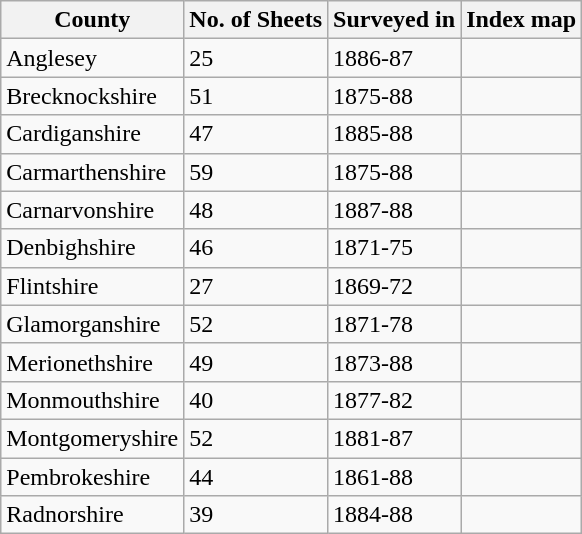<table class="wikitable sortable">
<tr>
<th scope="col">County</th>
<th data-sort-type="number" scope="col">No. of Sheets</th>
<th scope="col">Surveyed in</th>
<th scope="col">Index map</th>
</tr>
<tr>
<td>Anglesey</td>
<td>25</td>
<td>1886-87</td>
<td></td>
</tr>
<tr>
<td>Brecknockshire</td>
<td>51</td>
<td>1875-88</td>
<td></td>
</tr>
<tr>
<td>Cardiganshire</td>
<td>47</td>
<td>1885-88</td>
<td></td>
</tr>
<tr>
<td>Carmarthenshire</td>
<td>59</td>
<td>1875-88</td>
<td></td>
</tr>
<tr>
<td>Carnarvonshire</td>
<td>48</td>
<td>1887-88</td>
<td></td>
</tr>
<tr>
<td>Denbighshire</td>
<td>46</td>
<td>1871-75</td>
<td></td>
</tr>
<tr>
<td>Flintshire</td>
<td>27</td>
<td>1869-72</td>
<td></td>
</tr>
<tr>
<td>Glamorganshire</td>
<td>52</td>
<td>1871-78</td>
<td></td>
</tr>
<tr>
<td>Merionethshire</td>
<td>49</td>
<td>1873-88</td>
<td></td>
</tr>
<tr>
<td>Monmouthshire</td>
<td>40</td>
<td>1877-82</td>
<td></td>
</tr>
<tr>
<td>Montgomeryshire</td>
<td>52</td>
<td>1881-87</td>
<td></td>
</tr>
<tr>
<td>Pembrokeshire</td>
<td>44</td>
<td>1861-88</td>
<td></td>
</tr>
<tr>
<td>Radnorshire</td>
<td>39</td>
<td>1884-88</td>
<td></td>
</tr>
</table>
